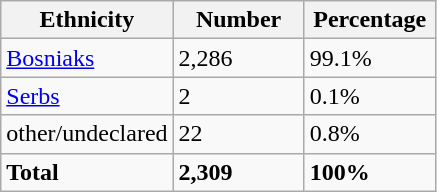<table class="wikitable">
<tr>
<th width="100px">Ethnicity</th>
<th width="80px">Number</th>
<th width="80px">Percentage</th>
</tr>
<tr>
<td><a href='#'>Bosniaks</a></td>
<td>2,286</td>
<td>99.1%</td>
</tr>
<tr>
<td><a href='#'>Serbs</a></td>
<td>2</td>
<td>0.1%</td>
</tr>
<tr>
<td>other/undeclared</td>
<td>22</td>
<td>0.8%</td>
</tr>
<tr>
<td><strong>Total</strong></td>
<td><strong>2,309</strong></td>
<td><strong>100%</strong></td>
</tr>
</table>
